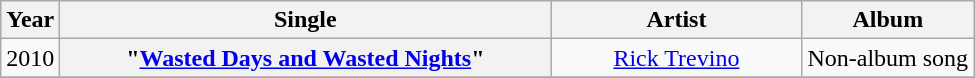<table class="wikitable plainrowheaders" style="text-align:center;">
<tr>
<th>Year</th>
<th style="width:20em;">Single</th>
<th style="width:10em;">Artist</th>
<th>Album</th>
</tr>
<tr>
<td>2010</td>
<th scope="row">"<a href='#'>Wasted Days and Wasted Nights</a>"</th>
<td><a href='#'>Rick Trevino</a></td>
<td align="left">Non-album song</td>
</tr>
<tr>
</tr>
</table>
